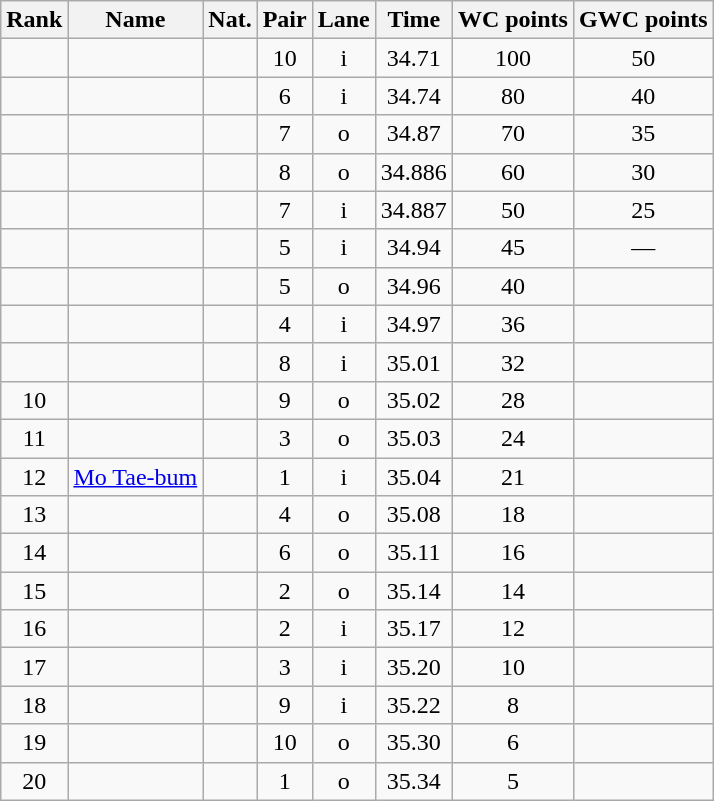<table class="wikitable sortable" style="text-align:center">
<tr>
<th>Rank</th>
<th>Name</th>
<th>Nat.</th>
<th>Pair</th>
<th>Lane</th>
<th>Time</th>
<th>WC points</th>
<th>GWC points</th>
</tr>
<tr>
<td></td>
<td align=left></td>
<td></td>
<td>10</td>
<td>i</td>
<td>34.71</td>
<td>100</td>
<td>50</td>
</tr>
<tr>
<td></td>
<td align=left></td>
<td></td>
<td>6</td>
<td>i</td>
<td>34.74</td>
<td>80</td>
<td>40</td>
</tr>
<tr>
<td></td>
<td align=left></td>
<td></td>
<td>7</td>
<td>o</td>
<td>34.87</td>
<td>70</td>
<td>35</td>
</tr>
<tr>
<td></td>
<td align=left></td>
<td></td>
<td>8</td>
<td>o</td>
<td>34.886</td>
<td>60</td>
<td>30</td>
</tr>
<tr>
<td></td>
<td align=left></td>
<td></td>
<td>7</td>
<td>i</td>
<td>34.887</td>
<td>50</td>
<td>25</td>
</tr>
<tr>
<td></td>
<td align=left></td>
<td></td>
<td>5</td>
<td>i</td>
<td>34.94</td>
<td>45</td>
<td>—</td>
</tr>
<tr>
<td></td>
<td align=left></td>
<td></td>
<td>5</td>
<td>o</td>
<td>34.96</td>
<td>40</td>
<td></td>
</tr>
<tr>
<td></td>
<td align=left></td>
<td></td>
<td>4</td>
<td>i</td>
<td>34.97</td>
<td>36</td>
<td></td>
</tr>
<tr>
<td></td>
<td align=left></td>
<td></td>
<td>8</td>
<td>i</td>
<td>35.01</td>
<td>32</td>
<td></td>
</tr>
<tr>
<td>10</td>
<td align=left></td>
<td></td>
<td>9</td>
<td>o</td>
<td>35.02</td>
<td>28</td>
<td></td>
</tr>
<tr>
<td>11</td>
<td align=left></td>
<td></td>
<td>3</td>
<td>o</td>
<td>35.03</td>
<td>24</td>
<td></td>
</tr>
<tr>
<td>12</td>
<td align=left><a href='#'>Mo Tae-bum</a></td>
<td></td>
<td>1</td>
<td>i</td>
<td>35.04</td>
<td>21</td>
<td></td>
</tr>
<tr>
<td>13</td>
<td align=left></td>
<td></td>
<td>4</td>
<td>o</td>
<td>35.08</td>
<td>18</td>
<td></td>
</tr>
<tr>
<td>14</td>
<td align=left></td>
<td></td>
<td>6</td>
<td>o</td>
<td>35.11</td>
<td>16</td>
<td></td>
</tr>
<tr>
<td>15</td>
<td align=left></td>
<td></td>
<td>2</td>
<td>o</td>
<td>35.14</td>
<td>14</td>
<td></td>
</tr>
<tr>
<td>16</td>
<td align=left></td>
<td></td>
<td>2</td>
<td>i</td>
<td>35.17</td>
<td>12</td>
<td></td>
</tr>
<tr>
<td>17</td>
<td align=left></td>
<td></td>
<td>3</td>
<td>i</td>
<td>35.20</td>
<td>10</td>
<td></td>
</tr>
<tr>
<td>18</td>
<td align=left></td>
<td></td>
<td>9</td>
<td>i</td>
<td>35.22</td>
<td>8</td>
<td></td>
</tr>
<tr>
<td>19</td>
<td align=left></td>
<td></td>
<td>10</td>
<td>o</td>
<td>35.30</td>
<td>6</td>
<td></td>
</tr>
<tr>
<td>20</td>
<td align=left></td>
<td></td>
<td>1</td>
<td>o</td>
<td>35.34</td>
<td>5</td>
<td></td>
</tr>
</table>
